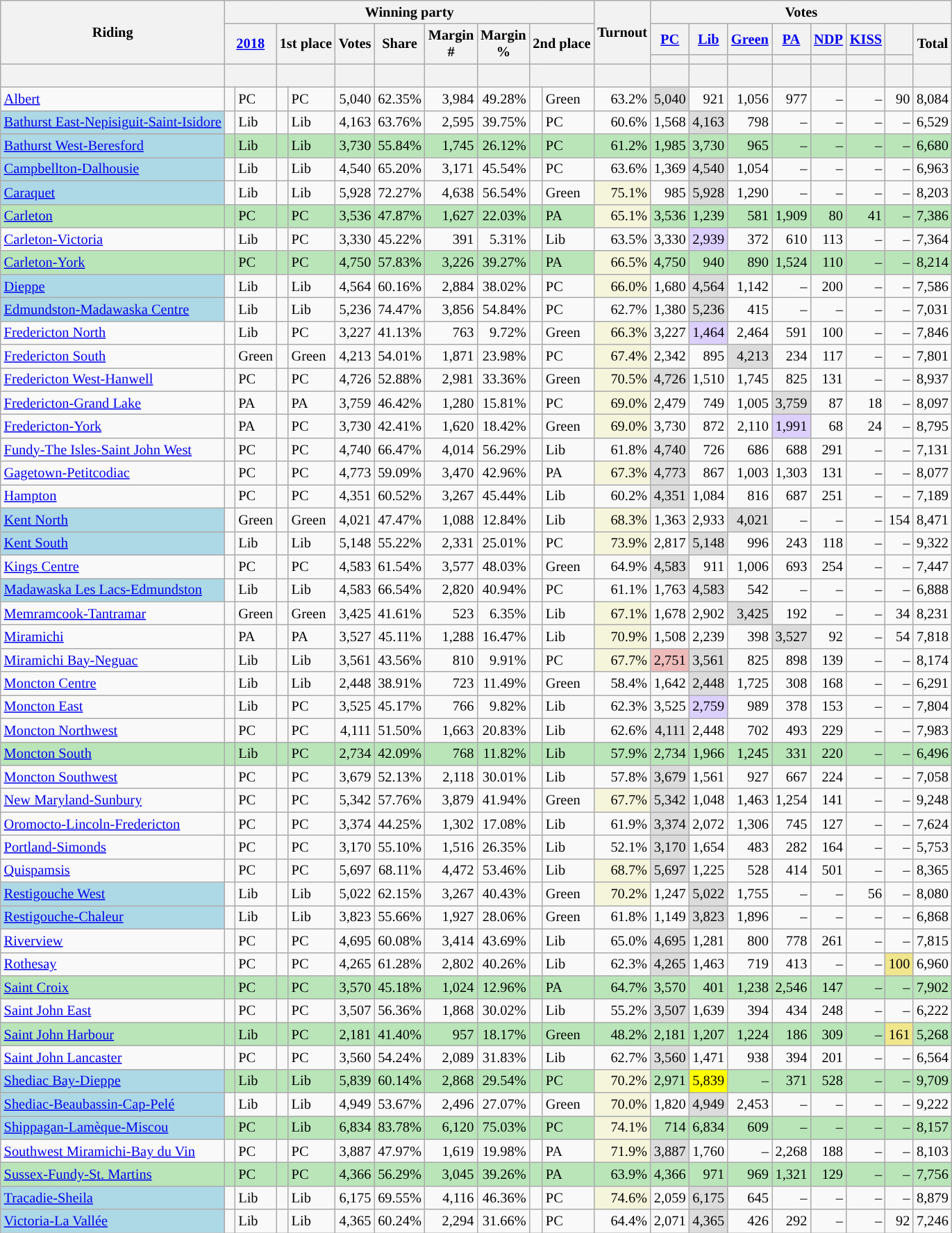<table class="wikitable sortable mw-collapsible"  style="text-align:right; font-size:85%">
<tr>
<th rowspan="3" scope="col">Riding</th>
<th colspan="10" scope="col">Winning party</th>
<th rowspan="3" scope="col">Turnout<br></th>
<th colspan="8" scope="col">Votes</th>
</tr>
<tr>
<th colspan="2" rowspan="2" scope="col"><a href='#'>2018</a></th>
<th colspan="2" rowspan="2" scope="col">1st place</th>
<th rowspan="2" scope="col">Votes</th>
<th rowspan="2" scope="col">Share</th>
<th rowspan="2" scope="col">Margin<br>#</th>
<th rowspan="2" scope="col">Margin<br>%</th>
<th colspan="2" rowspan="2" scope="col">2nd place</th>
<th><a href='#'>PC</a></th>
<th><a href='#'>Lib</a></th>
<th><a href='#'>Green</a></th>
<th><a href='#'>PA</a></th>
<th><a href='#'>NDP</a></th>
<th><a href='#'>KISS</a></th>
<th></th>
<th rowspan="2">Total</th>
</tr>
<tr>
<th style="background-color:"></th>
<th style="background-color:"></th>
<th style="background-color:"></th>
<th style="background-color:"></th>
<th style="background-color:"></th>
<th style="background-color:"></th>
<th style="background-color:"></th>
</tr>
<tr>
<th> </th>
<th colspan="2"></th>
<th colspan="2"></th>
<th></th>
<th></th>
<th></th>
<th></th>
<th colspan="2"></th>
<th></th>
<th></th>
<th></th>
<th></th>
<th></th>
<th></th>
<th></th>
<th></th>
<th></th>
</tr>
<tr>
<td style="text-align:left;"><a href='#'>Albert</a></td>
<td> </td>
<td style="text-align:left;">PC</td>
<td> </td>
<td style="text-align:left;">PC</td>
<td>5,040</td>
<td>62.35%</td>
<td>3,984</td>
<td>49.28%</td>
<td> </td>
<td style="text-align:left;">Green</td>
<td>63.2%</td>
<td style="background-color:#DCDCDC;">5,040</td>
<td>921</td>
<td>1,056</td>
<td>977</td>
<td>–</td>
<td>–</td>
<td>90</td>
<td>8,084</td>
</tr>
<tr>
<td style="text-align:left;background-color:#ADD8E6;"><a href='#'>Bathurst East-Nepisiguit-Saint-Isidore</a></td>
<td> </td>
<td style="text-align:left;">Lib</td>
<td> </td>
<td style="text-align:left;">Lib</td>
<td>4,163</td>
<td>63.76%</td>
<td>2,595</td>
<td>39.75%</td>
<td> </td>
<td style="text-align:left;">PC</td>
<td>60.6%</td>
<td>1,568</td>
<td style="background-color:#DCDCDC;">4,163</td>
<td>798</td>
<td>–</td>
<td>–</td>
<td>–</td>
<td>–</td>
<td>6,529</td>
</tr>
<tr style="background-color:#B9E5B9;">
<td style="text-align:left;background-color:#ADD8E6;"><a href='#'>Bathurst West-Beresford</a></td>
<td> </td>
<td style="text-align:left;">Lib</td>
<td> </td>
<td style="text-align:left;">Lib</td>
<td>3,730</td>
<td>55.84%</td>
<td>1,745</td>
<td>26.12%</td>
<td> </td>
<td style="text-align:left;">PC</td>
<td>61.2%</td>
<td>1,985</td>
<td>3,730</td>
<td>965</td>
<td>–</td>
<td>–</td>
<td>–</td>
<td>–</td>
<td>6,680</td>
</tr>
<tr>
<td style="text-align:left;background-color:#ADD8E6;"><a href='#'>Campbellton-Dalhousie</a></td>
<td> </td>
<td style="text-align:left;">Lib</td>
<td> </td>
<td style="text-align:left;">Lib</td>
<td>4,540</td>
<td>65.20%</td>
<td>3,171</td>
<td>45.54%</td>
<td> </td>
<td style="text-align:left;">PC</td>
<td>63.6%</td>
<td>1,369</td>
<td style="background-color:#DCDCDC;">4,540</td>
<td>1,054</td>
<td>–</td>
<td>–</td>
<td>–</td>
<td>–</td>
<td>6,963</td>
</tr>
<tr>
<td style="text-align:left;background-color:#ADD8E6;"><a href='#'>Caraquet</a></td>
<td> </td>
<td style="text-align:left;">Lib</td>
<td> </td>
<td style="text-align:left;">Lib</td>
<td>5,928</td>
<td>72.27%</td>
<td>4,638</td>
<td>56.54%</td>
<td> </td>
<td style="text-align:left;">Green</td>
<td style="background-color:#F5F5DC;">75.1%</td>
<td>985</td>
<td style="background-color:#DCDCDC;">5,928</td>
<td>1,290</td>
<td>–</td>
<td>–</td>
<td>–</td>
<td>–</td>
<td>8,203</td>
</tr>
<tr style="background-color:#B9E5B9;">
<td style="text-align:left;"><a href='#'>Carleton</a></td>
<td> </td>
<td style="text-align:left;">PC</td>
<td> </td>
<td style="text-align:left;">PC</td>
<td>3,536</td>
<td>47.87%</td>
<td>1,627</td>
<td>22.03%</td>
<td> </td>
<td style="text-align:left;">PA</td>
<td style="background-color:#F5F5DC;">65.1%</td>
<td>3,536</td>
<td>1,239</td>
<td>581</td>
<td>1,909</td>
<td>80</td>
<td>41</td>
<td>–</td>
<td>7,386</td>
</tr>
<tr>
<td style="text-align:left;"><a href='#'>Carleton-Victoria</a></td>
<td> </td>
<td style="text-align:left;">Lib</td>
<td> </td>
<td style="text-align:left;">PC</td>
<td>3,330</td>
<td>45.22%</td>
<td>391</td>
<td>5.31%</td>
<td> </td>
<td style="text-align:left;">Lib</td>
<td>63.5%</td>
<td>3,330</td>
<td style="background-color:#DCD0FF;">2,939</td>
<td>372</td>
<td>610</td>
<td>113</td>
<td>–</td>
<td>–</td>
<td>7,364</td>
</tr>
<tr style="background-color:#B9E5B9;">
<td style="text-align:left;"><a href='#'>Carleton-York</a></td>
<td> </td>
<td style="text-align:left;">PC</td>
<td> </td>
<td style="text-align:left;">PC</td>
<td>4,750</td>
<td>57.83%</td>
<td>3,226</td>
<td>39.27%</td>
<td> </td>
<td style="text-align:left;">PA</td>
<td style="background-color:#F5F5DC;">66.5%</td>
<td>4,750</td>
<td>940</td>
<td>890</td>
<td>1,524</td>
<td>110</td>
<td>–</td>
<td>–</td>
<td>8,214</td>
</tr>
<tr>
<td style="text-align:left;background-color:#ADD8E6;"><a href='#'>Dieppe</a></td>
<td> </td>
<td style="text-align:left;">Lib</td>
<td> </td>
<td style="text-align:left;">Lib</td>
<td>4,564</td>
<td>60.16%</td>
<td>2,884</td>
<td>38.02%</td>
<td> </td>
<td style="text-align:left;">PC</td>
<td style="background-color:#F5F5DC;">66.0%</td>
<td>1,680</td>
<td style="background-color:#DCDCDC;">4,564</td>
<td>1,142</td>
<td>–</td>
<td>200</td>
<td>–</td>
<td>–</td>
<td>7,586</td>
</tr>
<tr>
<td style="text-align:left;background-color:#ADD8E6;"><a href='#'>Edmundston-Madawaska Centre</a></td>
<td> </td>
<td style="text-align:left;">Lib</td>
<td> </td>
<td style="text-align:left;">Lib</td>
<td>5,236</td>
<td>74.47%</td>
<td>3,856</td>
<td>54.84%</td>
<td> </td>
<td style="text-align:left;">PC</td>
<td>62.7%</td>
<td>1,380</td>
<td style="background-color:#DCDCDC;">5,236</td>
<td>415</td>
<td>–</td>
<td>–</td>
<td>–</td>
<td>–</td>
<td>7,031</td>
</tr>
<tr>
<td style="text-align:left;"><a href='#'>Fredericton North</a></td>
<td> </td>
<td style="text-align:left;">Lib</td>
<td> </td>
<td style="text-align:left;">PC</td>
<td>3,227</td>
<td>41.13%</td>
<td>763</td>
<td>9.72%</td>
<td> </td>
<td style="text-align:left;">Green</td>
<td style="background-color:#F5F5DC;">66.3%</td>
<td>3,227</td>
<td style="background-color:#DCD0FF;">1,464</td>
<td>2,464</td>
<td>591</td>
<td>100</td>
<td>–</td>
<td>–</td>
<td>7,846</td>
</tr>
<tr>
<td style="text-align:left;"><a href='#'>Fredericton South</a></td>
<td> </td>
<td style="text-align:left;">Green</td>
<td> </td>
<td style="text-align:left;">Green</td>
<td>4,213</td>
<td>54.01%</td>
<td>1,871</td>
<td>23.98%</td>
<td> </td>
<td style="text-align:left;">PC</td>
<td style="background-color:#F5F5DC;">67.4%</td>
<td>2,342</td>
<td>895</td>
<td style="background-color:#DCDCDC;">4,213</td>
<td>234</td>
<td>117</td>
<td>–</td>
<td>–</td>
<td>7,801</td>
</tr>
<tr>
<td style="text-align:left;"><a href='#'>Fredericton West-Hanwell</a></td>
<td> </td>
<td style="text-align:left;">PC</td>
<td> </td>
<td style="text-align:left;">PC</td>
<td>4,726</td>
<td>52.88%</td>
<td>2,981</td>
<td>33.36%</td>
<td> </td>
<td style="text-align:left;">Green</td>
<td style="background-color:#F5F5DC;">70.5%</td>
<td style="background-color:#DCDCDC;">4,726</td>
<td>1,510</td>
<td>1,745</td>
<td>825</td>
<td>131</td>
<td>–</td>
<td>–</td>
<td>8,937</td>
</tr>
<tr>
<td style="text-align:left;"><a href='#'>Fredericton-Grand Lake</a></td>
<td> </td>
<td style="text-align:left;">PA</td>
<td> </td>
<td style="text-align:left;">PA</td>
<td>3,759</td>
<td>46.42%</td>
<td>1,280</td>
<td>15.81%</td>
<td> </td>
<td style="text-align:left;">PC</td>
<td style="background-color:#F5F5DC;">69.0%</td>
<td>2,479</td>
<td>749</td>
<td>1,005</td>
<td style="background-color:#DCDCDC;">3,759</td>
<td>87</td>
<td>18</td>
<td>–</td>
<td>8,097</td>
</tr>
<tr>
<td style="text-align:left;"><a href='#'>Fredericton-York</a></td>
<td> </td>
<td style="text-align:left;">PA</td>
<td> </td>
<td style="text-align:left;">PC</td>
<td>3,730</td>
<td>42.41%</td>
<td>1,620</td>
<td>18.42%</td>
<td> </td>
<td style="text-align:left;">Green</td>
<td style="background-color:#F5F5DC;">69.0%</td>
<td>3,730</td>
<td>872</td>
<td>2,110</td>
<td style="background-color:#DCD0FF;">1,991</td>
<td>68</td>
<td>24</td>
<td>–</td>
<td>8,795</td>
</tr>
<tr>
<td style="text-align:left;"><a href='#'>Fundy-The Isles-Saint John West</a></td>
<td> </td>
<td style="text-align:left;">PC</td>
<td> </td>
<td style="text-align:left;">PC</td>
<td>4,740</td>
<td>66.47%</td>
<td>4,014</td>
<td>56.29%</td>
<td> </td>
<td style="text-align:left;">Lib</td>
<td>61.8%</td>
<td style="background-color:#DCDCDC;">4,740</td>
<td>726</td>
<td>686</td>
<td>688</td>
<td>291</td>
<td>–</td>
<td>–</td>
<td>7,131</td>
</tr>
<tr>
<td style="text-align:left;"><a href='#'>Gagetown-Petitcodiac</a></td>
<td> </td>
<td style="text-align:left;">PC</td>
<td> </td>
<td style="text-align:left;">PC</td>
<td>4,773</td>
<td>59.09%</td>
<td>3,470</td>
<td>42.96%</td>
<td> </td>
<td style="text-align:left;">PA</td>
<td style="background-color:#F5F5DC;">67.3%</td>
<td style="background-color:#DCDCDC;">4,773</td>
<td>867</td>
<td>1,003</td>
<td>1,303</td>
<td>131</td>
<td>–</td>
<td>–</td>
<td>8,077</td>
</tr>
<tr>
<td style="text-align:left;"><a href='#'>Hampton</a></td>
<td> </td>
<td style="text-align:left;">PC</td>
<td> </td>
<td style="text-align:left;">PC</td>
<td>4,351</td>
<td>60.52%</td>
<td>3,267</td>
<td>45.44%</td>
<td> </td>
<td style="text-align:left;">Lib</td>
<td>60.2%</td>
<td style="background-color:#DCDCDC;">4,351</td>
<td>1,084</td>
<td>816</td>
<td>687</td>
<td>251</td>
<td>–</td>
<td>–</td>
<td>7,189</td>
</tr>
<tr>
<td style="text-align:left;background-color:#ADD8E6;"><a href='#'>Kent North</a></td>
<td> </td>
<td style="text-align:left;">Green</td>
<td> </td>
<td style="text-align:left;">Green</td>
<td>4,021</td>
<td>47.47%</td>
<td>1,088</td>
<td>12.84%</td>
<td> </td>
<td style="text-align:left;">Lib</td>
<td style="background-color:#F5F5DC;">68.3%</td>
<td>1,363</td>
<td>2,933</td>
<td style="background-color:#DCDCDC;">4,021</td>
<td>–</td>
<td>–</td>
<td>–</td>
<td>154</td>
<td>8,471</td>
</tr>
<tr>
<td style="text-align:left;background-color:#ADD8E6;"><a href='#'>Kent South</a></td>
<td> </td>
<td style="text-align:left;">Lib</td>
<td> </td>
<td style="text-align:left;">Lib</td>
<td>5,148</td>
<td>55.22%</td>
<td>2,331</td>
<td>25.01%</td>
<td> </td>
<td style="text-align:left;">PC</td>
<td style="background-color:#F5F5DC;">73.9%</td>
<td>2,817</td>
<td style="background-color:#DCDCDC;">5,148</td>
<td>996</td>
<td>243</td>
<td>118</td>
<td>–</td>
<td>–</td>
<td>9,322</td>
</tr>
<tr>
<td style="text-align:left;"><a href='#'>Kings Centre</a></td>
<td> </td>
<td style="text-align:left;">PC</td>
<td> </td>
<td style="text-align:left;">PC</td>
<td>4,583</td>
<td>61.54%</td>
<td>3,577</td>
<td>48.03%</td>
<td> </td>
<td style="text-align:left;">Green</td>
<td>64.9%</td>
<td style="background-color:#DCDCDC;">4,583</td>
<td>911</td>
<td>1,006</td>
<td>693</td>
<td>254</td>
<td>–</td>
<td>–</td>
<td>7,447</td>
</tr>
<tr>
<td style="text-align:left;background-color:#ADD8E6;"><a href='#'>Madawaska Les Lacs-Edmundston</a></td>
<td> </td>
<td style="text-align:left;">Lib</td>
<td> </td>
<td style="text-align:left;">Lib</td>
<td>4,583</td>
<td>66.54%</td>
<td>2,820</td>
<td>40.94%</td>
<td> </td>
<td style="text-align:left;">PC</td>
<td>61.1%</td>
<td>1,763</td>
<td style="background-color:#DCDCDC;">4,583</td>
<td>542</td>
<td>–</td>
<td>–</td>
<td>–</td>
<td>–</td>
<td>6,888</td>
</tr>
<tr>
<td style="text-align:left;"><a href='#'>Memramcook-Tantramar</a></td>
<td> </td>
<td style="text-align:left;">Green</td>
<td> </td>
<td style="text-align:left;">Green</td>
<td>3,425</td>
<td>41.61%</td>
<td>523</td>
<td>6.35%</td>
<td> </td>
<td style="text-align:left;">Lib</td>
<td style="background-color:#F5F5DC;">67.1%</td>
<td>1,678</td>
<td>2,902</td>
<td style="background-color:#DCDCDC;">3,425</td>
<td>192</td>
<td>–</td>
<td>–</td>
<td>34</td>
<td>8,231</td>
</tr>
<tr>
<td style="text-align:left;"><a href='#'>Miramichi</a></td>
<td> </td>
<td style="text-align:left;">PA</td>
<td> </td>
<td style="text-align:left;">PA</td>
<td>3,527</td>
<td>45.11%</td>
<td>1,288</td>
<td>16.47%</td>
<td> </td>
<td style="text-align:left;">Lib</td>
<td style="background-color:#F5F5DC;">70.9%</td>
<td>1,508</td>
<td>2,239</td>
<td>398</td>
<td style="background-color:#DCDCDC;">3,527</td>
<td>92</td>
<td>–</td>
<td>54</td>
<td>7,818</td>
</tr>
<tr>
<td style="text-align:left;"><a href='#'>Miramichi Bay-Neguac</a></td>
<td> </td>
<td style="text-align:left;">Lib</td>
<td> </td>
<td style="text-align:left;">Lib</td>
<td>3,561</td>
<td>43.56%</td>
<td>810</td>
<td>9.91%</td>
<td> </td>
<td style="text-align:left;">PC</td>
<td style="background-color:#F5F5DC;">67.7%</td>
<td style="background-color:#EEBBBB;">2,751</td>
<td style="background-color:#DCDCDC;">3,561</td>
<td>825</td>
<td>898</td>
<td>139</td>
<td>–</td>
<td>–</td>
<td>8,174</td>
</tr>
<tr>
<td style="text-align:left;"><a href='#'>Moncton Centre</a></td>
<td> </td>
<td style="text-align:left;">Lib</td>
<td> </td>
<td style="text-align:left;">Lib</td>
<td>2,448</td>
<td>38.91%</td>
<td>723</td>
<td>11.49%</td>
<td> </td>
<td style="text-align:left;">Green</td>
<td>58.4%</td>
<td>1,642</td>
<td style="background-color:#DCDCDC;">2,448</td>
<td>1,725</td>
<td>308</td>
<td>168</td>
<td>–</td>
<td>–</td>
<td>6,291</td>
</tr>
<tr>
<td style="text-align:left;"><a href='#'>Moncton East</a></td>
<td> </td>
<td style="text-align:left;">Lib</td>
<td> </td>
<td style="text-align:left;">PC</td>
<td>3,525</td>
<td>45.17%</td>
<td>766</td>
<td>9.82%</td>
<td> </td>
<td style="text-align:left;">Lib</td>
<td>62.3%</td>
<td>3,525</td>
<td style="background-color:#DCD0FF;">2,759</td>
<td>989</td>
<td>378</td>
<td>153</td>
<td>–</td>
<td>–</td>
<td>7,804</td>
</tr>
<tr>
<td style="text-align:left;"><a href='#'>Moncton Northwest</a></td>
<td> </td>
<td style="text-align:left;">PC</td>
<td> </td>
<td style="text-align:left;">PC</td>
<td>4,111</td>
<td>51.50%</td>
<td>1,663</td>
<td>20.83%</td>
<td> </td>
<td style="text-align:left;">Lib</td>
<td>62.6%</td>
<td style="background-color:#DCDCDC;">4,111</td>
<td>2,448</td>
<td>702</td>
<td>493</td>
<td>229</td>
<td>–</td>
<td>–</td>
<td>7,983</td>
</tr>
<tr style="background-color:#B9E5B9;">
<td style="text-align:left;"><a href='#'>Moncton South</a></td>
<td> </td>
<td style="text-align:left;">Lib</td>
<td> </td>
<td style="text-align:left;">PC</td>
<td>2,734</td>
<td>42.09%</td>
<td>768</td>
<td>11.82%</td>
<td> </td>
<td style="text-align:left;">Lib</td>
<td>57.9%</td>
<td>2,734</td>
<td>1,966</td>
<td>1,245</td>
<td>331</td>
<td>220</td>
<td>–</td>
<td>–</td>
<td>6,496</td>
</tr>
<tr>
<td style="text-align:left;"><a href='#'>Moncton Southwest</a></td>
<td> </td>
<td style="text-align:left;">PC</td>
<td> </td>
<td style="text-align:left;">PC</td>
<td>3,679</td>
<td>52.13%</td>
<td>2,118</td>
<td>30.01%</td>
<td> </td>
<td style="text-align:left;">Lib</td>
<td>57.8%</td>
<td style="background-color:#DCDCDC;">3,679</td>
<td>1,561</td>
<td>927</td>
<td>667</td>
<td>224</td>
<td>–</td>
<td>–</td>
<td>7,058</td>
</tr>
<tr>
<td style="text-align:left;"><a href='#'>New Maryland-Sunbury</a></td>
<td> </td>
<td style="text-align:left;">PC</td>
<td> </td>
<td style="text-align:left;">PC</td>
<td>5,342</td>
<td>57.76%</td>
<td>3,879</td>
<td>41.94%</td>
<td> </td>
<td style="text-align:left;">Green</td>
<td style="background-color:#F5F5DC;">67.7%</td>
<td style="background-color:#DCDCDC;">5,342</td>
<td>1,048</td>
<td>1,463</td>
<td>1,254</td>
<td>141</td>
<td>–</td>
<td>–</td>
<td>9,248</td>
</tr>
<tr>
<td style="text-align:left;"><a href='#'>Oromocto-Lincoln-Fredericton</a></td>
<td> </td>
<td style="text-align:left;">PC</td>
<td> </td>
<td style="text-align:left;">PC</td>
<td>3,374</td>
<td>44.25%</td>
<td>1,302</td>
<td>17.08%</td>
<td> </td>
<td style="text-align:left;">Lib</td>
<td>61.9%</td>
<td style="background-color:#DCDCDC;">3,374</td>
<td>2,072</td>
<td>1,306</td>
<td>745</td>
<td>127</td>
<td>–</td>
<td>–</td>
<td>7,624</td>
</tr>
<tr>
<td style="text-align:left;"><a href='#'>Portland-Simonds</a></td>
<td> </td>
<td style="text-align:left;">PC</td>
<td> </td>
<td style="text-align:left;">PC</td>
<td>3,170</td>
<td>55.10%</td>
<td>1,516</td>
<td>26.35%</td>
<td> </td>
<td style="text-align:left;">Lib</td>
<td>52.1%</td>
<td style="background-color:#DCDCDC;">3,170</td>
<td>1,654</td>
<td>483</td>
<td>282</td>
<td>164</td>
<td>–</td>
<td>–</td>
<td>5,753</td>
</tr>
<tr>
<td style="text-align:left;"><a href='#'>Quispamsis</a></td>
<td> </td>
<td style="text-align:left;">PC</td>
<td> </td>
<td style="text-align:left;">PC</td>
<td>5,697</td>
<td>68.11%</td>
<td>4,472</td>
<td>53.46%</td>
<td> </td>
<td style="text-align:left;">Lib</td>
<td style="background-color:#F5F5DC;">68.7%</td>
<td style="background-color:#DCDCDC;">5,697</td>
<td>1,225</td>
<td>528</td>
<td>414</td>
<td>501</td>
<td>–</td>
<td>–</td>
<td>8,365</td>
</tr>
<tr>
<td style="text-align:left;background-color:#ADD8E6;"><a href='#'>Restigouche West</a></td>
<td> </td>
<td style="text-align:left;">Lib</td>
<td> </td>
<td style="text-align:left;">Lib</td>
<td>5,022</td>
<td>62.15%</td>
<td>3,267</td>
<td>40.43%</td>
<td> </td>
<td style="text-align:left;">Green</td>
<td style="background-color:#F5F5DC;">70.2%</td>
<td>1,247</td>
<td style="background-color:#DCDCDC;">5,022</td>
<td>1,755</td>
<td>–</td>
<td>–</td>
<td>56</td>
<td>–</td>
<td>8,080</td>
</tr>
<tr>
<td style="text-align:left;background-color:#ADD8E6;"><a href='#'>Restigouche-Chaleur</a></td>
<td> </td>
<td style="text-align:left;">Lib</td>
<td> </td>
<td style="text-align:left;">Lib</td>
<td>3,823</td>
<td>55.66%</td>
<td>1,927</td>
<td>28.06%</td>
<td> </td>
<td style="text-align:left;">Green</td>
<td>61.8%</td>
<td>1,149</td>
<td style="background-color:#DCDCDC;">3,823</td>
<td>1,896</td>
<td>–</td>
<td>–</td>
<td>–</td>
<td>–</td>
<td>6,868</td>
</tr>
<tr>
<td style="text-align:left;"><a href='#'>Riverview</a></td>
<td> </td>
<td style="text-align:left;">PC</td>
<td> </td>
<td style="text-align:left;">PC</td>
<td>4,695</td>
<td>60.08%</td>
<td>3,414</td>
<td>43.69%</td>
<td> </td>
<td style="text-align:left;">Lib</td>
<td>65.0%</td>
<td style="background-color:#DCDCDC;">4,695</td>
<td>1,281</td>
<td>800</td>
<td>778</td>
<td>261</td>
<td>–</td>
<td>–</td>
<td>7,815</td>
</tr>
<tr>
<td style="text-align:left;"><a href='#'>Rothesay</a></td>
<td> </td>
<td style="text-align:left;">PC</td>
<td> </td>
<td style="text-align:left;">PC</td>
<td>4,265</td>
<td>61.28%</td>
<td>2,802</td>
<td>40.26%</td>
<td> </td>
<td style="text-align:left;">Lib</td>
<td>62.3%</td>
<td style="background-color:#DCDCDC;">4,265</td>
<td>1,463</td>
<td>719</td>
<td>413</td>
<td>–</td>
<td>–</td>
<td style="background-color:#F0E68C;">100</td>
<td>6,960</td>
</tr>
<tr style="background-color:#B9E5B9;">
<td style="text-align:left;"><a href='#'>Saint Croix</a></td>
<td> </td>
<td style="text-align:left;">PC</td>
<td> </td>
<td style="text-align:left;">PC</td>
<td>3,570</td>
<td>45.18%</td>
<td>1,024</td>
<td>12.96%</td>
<td> </td>
<td style="text-align:left;">PA</td>
<td>64.7%</td>
<td>3,570</td>
<td>401</td>
<td>1,238</td>
<td>2,546</td>
<td>147</td>
<td>–</td>
<td>–</td>
<td>7,902</td>
</tr>
<tr>
<td style="text-align:left;"><a href='#'>Saint John East</a></td>
<td> </td>
<td style="text-align:left;">PC</td>
<td> </td>
<td style="text-align:left;">PC</td>
<td>3,507</td>
<td>56.36%</td>
<td>1,868</td>
<td>30.02%</td>
<td> </td>
<td style="text-align:left;">Lib</td>
<td>55.2%</td>
<td style="background-color:#DCDCDC;">3,507</td>
<td>1,639</td>
<td>394</td>
<td>434</td>
<td>248</td>
<td>–</td>
<td>–</td>
<td>6,222</td>
</tr>
<tr style="background-color:#B9E5B9;">
<td style="text-align:left;"><a href='#'>Saint John Harbour</a></td>
<td> </td>
<td style="text-align:left;">Lib</td>
<td> </td>
<td style="text-align:left;">PC</td>
<td>2,181</td>
<td>41.40%</td>
<td>957</td>
<td>18.17%</td>
<td> </td>
<td style="text-align:left;">Green</td>
<td>48.2%</td>
<td>2,181</td>
<td>1,207</td>
<td>1,224</td>
<td>186</td>
<td>309</td>
<td>–</td>
<td style="background-color:#F0E68C;">161</td>
<td>5,268</td>
</tr>
<tr>
<td style="text-align:left;"><a href='#'>Saint John Lancaster</a></td>
<td> </td>
<td style="text-align:left;">PC</td>
<td> </td>
<td style="text-align:left;">PC</td>
<td>3,560</td>
<td>54.24%</td>
<td>2,089</td>
<td>31.83%</td>
<td> </td>
<td style="text-align:left;">Lib</td>
<td>62.7%</td>
<td style="background-color:#DCDCDC;">3,560</td>
<td>1,471</td>
<td>938</td>
<td>394</td>
<td>201</td>
<td>–</td>
<td>–</td>
<td>6,564</td>
</tr>
<tr style="background-color:#B9E5B9;">
<td style="text-align:left;background-color:#ADD8E6;"><a href='#'>Shediac Bay-Dieppe</a></td>
<td> </td>
<td style="text-align:left;">Lib</td>
<td> </td>
<td style="text-align:left;">Lib</td>
<td>5,839</td>
<td>60.14%</td>
<td>2,868</td>
<td>29.54%</td>
<td> </td>
<td style="text-align:left;">PC</td>
<td style="background-color:#F5F5DC;">70.2%</td>
<td>2,971</td>
<td style="background-color:#FFFF00;">5,839</td>
<td>–</td>
<td>371</td>
<td>528</td>
<td>–</td>
<td>–</td>
<td>9,709</td>
</tr>
<tr>
<td style="text-align:left;background-color:#ADD8E6;"><a href='#'>Shediac-Beaubassin-Cap-Pelé</a></td>
<td> </td>
<td style="text-align:left;">Lib</td>
<td> </td>
<td style="text-align:left;">Lib</td>
<td>4,949</td>
<td>53.67%</td>
<td>2,496</td>
<td>27.07%</td>
<td> </td>
<td style="text-align:left;">Green</td>
<td style="background-color:#F5F5DC;">70.0%</td>
<td>1,820</td>
<td style="background-color:#DCDCDC;">4,949</td>
<td>2,453</td>
<td>–</td>
<td>–</td>
<td>–</td>
<td>–</td>
<td>9,222</td>
</tr>
<tr style="background-color:#B9E5B9;">
<td style="text-align:left;background-color:#ADD8E6;"><a href='#'>Shippagan-Lamèque-Miscou</a></td>
<td> </td>
<td style="text-align:left;">PC</td>
<td> </td>
<td style="text-align:left;">Lib</td>
<td>6,834</td>
<td>83.78%</td>
<td>6,120</td>
<td>75.03%</td>
<td> </td>
<td style="text-align:left;">PC</td>
<td style="background-color:#F5F5DC;">74.1%</td>
<td>714</td>
<td>6,834</td>
<td>609</td>
<td>–</td>
<td>–</td>
<td>–</td>
<td>–</td>
<td>8,157</td>
</tr>
<tr>
<td style="text-align:left;"><a href='#'>Southwest Miramichi-Bay du Vin</a></td>
<td> </td>
<td style="text-align:left;">PC</td>
<td> </td>
<td style="text-align:left;">PC</td>
<td>3,887</td>
<td>47.97%</td>
<td>1,619</td>
<td>19.98%</td>
<td> </td>
<td style="text-align:left;">PA</td>
<td style="background-color:#F5F5DC;">71.9%</td>
<td style="background-color:#DCDCDC;">3,887</td>
<td>1,760</td>
<td>–</td>
<td>2,268</td>
<td>188</td>
<td>–</td>
<td>–</td>
<td>8,103</td>
</tr>
<tr style="background-color:#B9E5B9;">
<td style="text-align:left;"><a href='#'>Sussex-Fundy-St. Martins</a></td>
<td> </td>
<td style="text-align:left;">PC</td>
<td> </td>
<td style="text-align:left;">PC</td>
<td>4,366</td>
<td>56.29%</td>
<td>3,045</td>
<td>39.26%</td>
<td> </td>
<td style="text-align:left;">PA</td>
<td>63.9%</td>
<td>4,366</td>
<td>971</td>
<td>969</td>
<td>1,321</td>
<td>129</td>
<td>–</td>
<td>–</td>
<td>7,756</td>
</tr>
<tr>
<td style="text-align:left;background-color:#ADD8E6;"><a href='#'>Tracadie-Sheila</a></td>
<td> </td>
<td style="text-align:left;">Lib</td>
<td> </td>
<td style="text-align:left;">Lib</td>
<td>6,175</td>
<td>69.55%</td>
<td>4,116</td>
<td>46.36%</td>
<td> </td>
<td style="text-align:left;">PC</td>
<td style="background-color:#F5F5DC;">74.6%</td>
<td>2,059</td>
<td style="background-color:#DCDCDC;">6,175</td>
<td>645</td>
<td>–</td>
<td>–</td>
<td>–</td>
<td>–</td>
<td>8,879</td>
</tr>
<tr>
<td style="text-align:left;background-color:#ADD8E6;"><a href='#'>Victoria-La Vallée</a></td>
<td> </td>
<td style="text-align:left;">Lib</td>
<td> </td>
<td style="text-align:left;">Lib</td>
<td>4,365</td>
<td>60.24%</td>
<td>2,294</td>
<td>31.66%</td>
<td> </td>
<td style="text-align:left;">PC</td>
<td>64.4%</td>
<td>2,071</td>
<td style="background-color:#DCDCDC;">4,365</td>
<td>426</td>
<td>292</td>
<td>–</td>
<td>–</td>
<td>92</td>
<td>7,246</td>
</tr>
</table>
